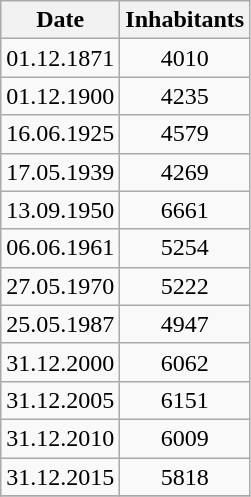<table class="wikitable" style="text-align:center">
<tr>
<th>Date</th>
<th>Inhabitants</th>
</tr>
<tr>
<td>01.12.1871</td>
<td>4010</td>
</tr>
<tr>
<td>01.12.1900</td>
<td>4235</td>
</tr>
<tr>
<td>16.06.1925</td>
<td>4579</td>
</tr>
<tr>
<td>17.05.1939</td>
<td>4269</td>
</tr>
<tr>
<td>13.09.1950</td>
<td>6661</td>
</tr>
<tr>
<td>06.06.1961</td>
<td>5254</td>
</tr>
<tr>
<td>27.05.1970</td>
<td>5222</td>
</tr>
<tr>
<td>25.05.1987</td>
<td>4947</td>
</tr>
<tr>
<td>31.12.2000</td>
<td>6062</td>
</tr>
<tr>
<td>31.12.2005</td>
<td>6151</td>
</tr>
<tr>
<td>31.12.2010</td>
<td>6009</td>
</tr>
<tr>
<td>31.12.2015</td>
<td>5818</td>
</tr>
<tr>
</tr>
</table>
